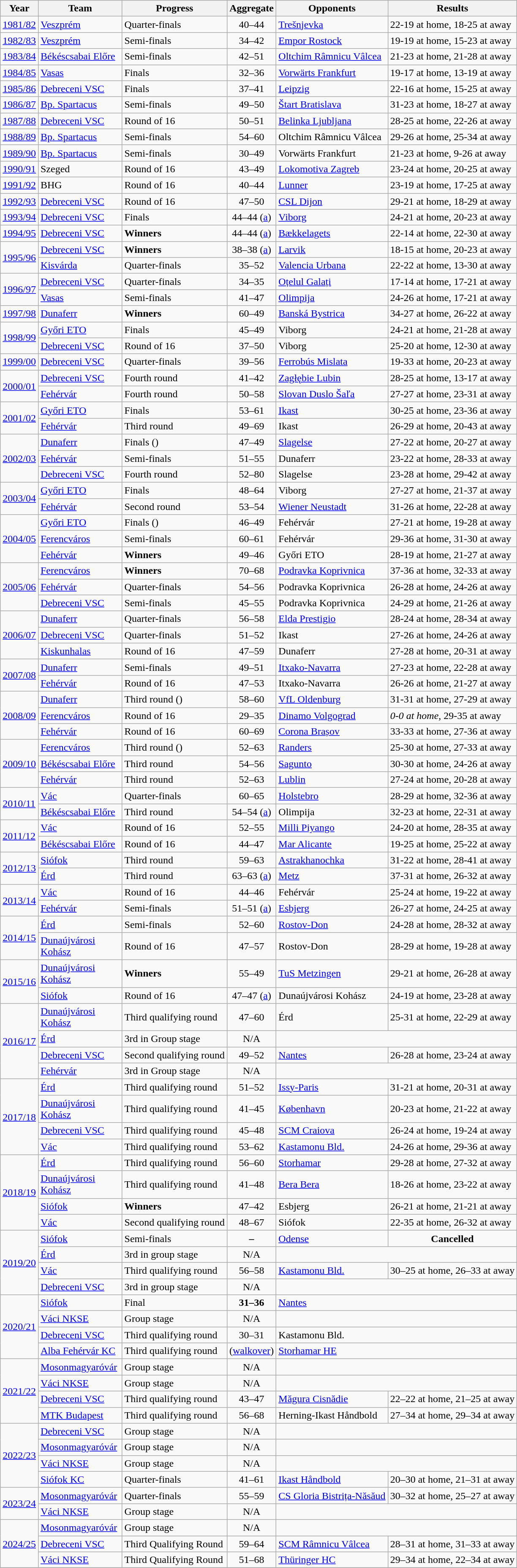<table class="wikitable sortable">
<tr>
<th>Year</th>
<th width="125">Team</th>
<th>Progress</th>
<th>Aggregate</th>
<th>Opponents</th>
<th>Results</th>
</tr>
<tr>
<td><a href='#'>1981/82</a></td>
<td><a href='#'>Veszprém</a></td>
<td>Quarter-finals</td>
<td align=center>40–44</td>
<td> <a href='#'>Trešnjevka</a></td>
<td>22-19 at home, 18-25 at away</td>
</tr>
<tr>
<td><a href='#'>1982/83</a></td>
<td><a href='#'>Veszprém</a></td>
<td>Semi-finals</td>
<td align=center>34–42</td>
<td> <a href='#'>Empor Rostock</a></td>
<td>19-19 at home, 15-23 at away</td>
</tr>
<tr>
<td><a href='#'>1983/84</a></td>
<td><a href='#'>Békéscsabai Előre</a></td>
<td>Semi-finals</td>
<td align=center>42–51</td>
<td> <a href='#'>Oltchim Râmnicu Vâlcea</a></td>
<td>21-23 at home, 21-28 at away</td>
</tr>
<tr>
<td><a href='#'>1984/85</a></td>
<td><a href='#'>Vasas</a></td>
<td> Finals</td>
<td align=center>32–36</td>
<td> <a href='#'>Vorwärts Frankfurt</a></td>
<td>19-17 at home, 13-19 at away</td>
</tr>
<tr>
<td><a href='#'>1985/86</a></td>
<td><a href='#'>Debreceni VSC</a></td>
<td> Finals</td>
<td align=center>37–41</td>
<td> <a href='#'>Leipzig</a></td>
<td>22-16 at home, 15-25 at away</td>
</tr>
<tr>
<td><a href='#'>1986/87</a></td>
<td><a href='#'>Bp. Spartacus</a></td>
<td>Semi-finals</td>
<td align=center>49–50</td>
<td> <a href='#'>Štart Bratislava</a></td>
<td>31-23 at home, 18-27 at away</td>
</tr>
<tr>
<td><a href='#'>1987/88</a></td>
<td><a href='#'>Debreceni VSC</a></td>
<td>Round of 16</td>
<td align=center>50–51</td>
<td> <a href='#'>Belinka Ljubljana</a></td>
<td>28-25 at home, 22-26 at away</td>
</tr>
<tr>
<td><a href='#'>1988/89</a></td>
<td><a href='#'>Bp. Spartacus</a></td>
<td>Semi-finals</td>
<td align=center>54–60</td>
<td> Oltchim Râmnicu Vâlcea</td>
<td>29-26 at home, 25-34 at away</td>
</tr>
<tr>
<td><a href='#'>1989/90</a></td>
<td><a href='#'>Bp. Spartacus</a></td>
<td>Semi-finals</td>
<td align=center>30–49</td>
<td> Vorwärts Frankfurt</td>
<td>21-23 at home, 9-26 at away</td>
</tr>
<tr>
<td><a href='#'>1990/91</a></td>
<td>Szeged</td>
<td>Round of 16</td>
<td align=center>43–49</td>
<td> <a href='#'>Lokomotiva Zagreb</a></td>
<td>23-24 at home, 20-25 at away</td>
</tr>
<tr>
<td><a href='#'>1991/92</a></td>
<td>BHG</td>
<td>Round of 16</td>
<td align=center>40–44</td>
<td> <a href='#'>Lunner</a></td>
<td>23-19 at home, 17-25 at away</td>
</tr>
<tr>
<td><a href='#'>1992/93</a></td>
<td><a href='#'>Debreceni VSC</a></td>
<td>Round of 16</td>
<td align=center>47–50</td>
<td> <a href='#'>CSL Dijon</a></td>
<td>29-21 at home, 18-29 at away</td>
</tr>
<tr>
<td><a href='#'>1993/94</a></td>
<td><a href='#'>Debreceni VSC</a></td>
<td> Finals</td>
<td align=center>44–44 (<a href='#'>a</a>)</td>
<td> <a href='#'>Viborg</a></td>
<td>24-21 at home, 20-23 at away</td>
</tr>
<tr>
<td><a href='#'>1994/95</a></td>
<td><a href='#'>Debreceni VSC</a></td>
<td> <strong>Winners</strong></td>
<td align=center>44–44 (<a href='#'>a</a>)</td>
<td> <a href='#'>Bækkelagets</a></td>
<td>22-14 at home, 22-30 at away</td>
</tr>
<tr>
<td rowspan="2"><a href='#'>1995/96</a></td>
<td><a href='#'>Debreceni VSC</a></td>
<td> <strong>Winners</strong></td>
<td align=center>38–38 (<a href='#'>a</a>)</td>
<td> <a href='#'>Larvik</a></td>
<td>18-15 at home, 20-23 at away</td>
</tr>
<tr>
<td><a href='#'>Kisvárda</a></td>
<td>Quarter-finals</td>
<td align=center>35–52</td>
<td> <a href='#'>Valencia Urbana</a></td>
<td>22-22 at home, 13-30 at away</td>
</tr>
<tr>
<td rowspan="2"><a href='#'>1996/97</a></td>
<td><a href='#'>Debreceni VSC</a></td>
<td>Quarter-finals</td>
<td align=center>34–35</td>
<td> <a href='#'>Oțelul Galați</a></td>
<td>17-14 at home, 17-21 at away</td>
</tr>
<tr>
<td><a href='#'>Vasas</a></td>
<td>Semi-finals</td>
<td align=center>41–47</td>
<td> <a href='#'>Olimpija</a></td>
<td>24-26 at home, 17-21 at away</td>
</tr>
<tr>
<td><a href='#'>1997/98</a></td>
<td><a href='#'>Dunaferr</a></td>
<td> <strong>Winners</strong></td>
<td align=center>60–49</td>
<td> <a href='#'>Banská Bystrica</a></td>
<td>34-27 at home, 26-22 at away</td>
</tr>
<tr>
<td rowspan="2"><a href='#'>1998/99</a></td>
<td><a href='#'>Győri ETO</a></td>
<td> Finals</td>
<td align=center>45–49</td>
<td> Viborg</td>
<td>24-21 at home, 21-28 at away</td>
</tr>
<tr>
<td><a href='#'>Debreceni VSC</a></td>
<td>Round of 16</td>
<td align=center>37–50</td>
<td> Viborg</td>
<td>25-20 at home, 12-30 at away</td>
</tr>
<tr>
<td><a href='#'>1999/00</a></td>
<td><a href='#'>Debreceni VSC</a></td>
<td>Quarter-finals</td>
<td align=center>39–56</td>
<td> <a href='#'>Ferrobús Mislata</a></td>
<td>19-33 at home, 20-23 at away</td>
</tr>
<tr>
<td rowspan="2"><a href='#'>2000/01</a></td>
<td><a href='#'>Debreceni VSC</a></td>
<td>Fourth round</td>
<td align=center>41–42</td>
<td> <a href='#'>Zagłębie Lubin</a></td>
<td>28-25 at home, 13-17 at away</td>
</tr>
<tr>
<td><a href='#'>Fehérvár</a></td>
<td>Fourth round</td>
<td align=center>50–58</td>
<td> <a href='#'>Slovan Duslo Šaľa</a></td>
<td>27-27 at home, 23-31 at away</td>
</tr>
<tr>
<td rowspan="2"><a href='#'>2001/02</a></td>
<td><a href='#'>Győri ETO</a></td>
<td> Finals</td>
<td align=center>53–61</td>
<td> <a href='#'>Ikast</a></td>
<td>30-25 at home, 23-36 at away</td>
</tr>
<tr>
<td><a href='#'>Fehérvár</a></td>
<td>Third round</td>
<td align=center>49–69</td>
<td> Ikast</td>
<td>26-29 at home, 20-43 at away</td>
</tr>
<tr>
<td rowspan="3"><a href='#'>2002/03</a></td>
<td><a href='#'>Dunaferr</a></td>
<td> Finals ()</td>
<td align=center>47–49</td>
<td> <a href='#'>Slagelse</a></td>
<td>27-22 at home, 20-27 at away</td>
</tr>
<tr>
<td><a href='#'>Fehérvár</a></td>
<td>Semi-finals</td>
<td align=center>51–55</td>
<td> Dunaferr</td>
<td>23-22 at home, 28-33 at away</td>
</tr>
<tr>
<td><a href='#'>Debreceni VSC</a></td>
<td>Fourth round</td>
<td align=center>52–80</td>
<td> Slagelse</td>
<td>23-28 at home, 29-42 at away</td>
</tr>
<tr>
<td rowspan="2"><a href='#'>2003/04</a></td>
<td><a href='#'>Győri ETO</a></td>
<td> Finals</td>
<td align=center>48–64</td>
<td> Viborg</td>
<td>27-27 at home, 21-37 at away</td>
</tr>
<tr>
<td><a href='#'>Fehérvár</a></td>
<td>Second round</td>
<td align=center>53–54</td>
<td> <a href='#'>Wiener Neustadt</a></td>
<td>31-26 at home, 22-28 at away</td>
</tr>
<tr>
<td rowspan="3"><a href='#'>2004/05</a></td>
<td><a href='#'>Győri ETO</a></td>
<td> Finals ()</td>
<td align=center>46–49</td>
<td> Fehérvár</td>
<td>27-21 at home, 19-28 at away</td>
</tr>
<tr>
<td><a href='#'>Ferencváros</a></td>
<td>Semi-finals</td>
<td align=center>60–61</td>
<td> Fehérvár</td>
<td>29-36 at home, 31-30 at away</td>
</tr>
<tr>
<td><a href='#'>Fehérvár</a></td>
<td> <strong>Winners</strong></td>
<td align=center>49–46</td>
<td> Győri ETO</td>
<td>28-19 at home, 21-27 at away</td>
</tr>
<tr>
<td rowspan="3"><a href='#'>2005/06</a></td>
<td><a href='#'>Ferencváros</a></td>
<td> <strong>Winners</strong></td>
<td align=center>70–68</td>
<td> <a href='#'>Podravka Koprivnica</a></td>
<td>37-36 at home, 32-33 at away</td>
</tr>
<tr>
<td><a href='#'>Fehérvár</a></td>
<td>Quarter-finals</td>
<td align=center>54–56</td>
<td> Podravka Koprivnica</td>
<td>26-28 at home, 24-26 at away</td>
</tr>
<tr>
<td><a href='#'>Debreceni VSC</a></td>
<td>Semi-finals</td>
<td align=center>45–55</td>
<td> Podravka Koprivnica</td>
<td>24-29 at home, 21-26 at away</td>
</tr>
<tr>
<td rowspan="3"><a href='#'>2006/07</a></td>
<td><a href='#'>Dunaferr</a></td>
<td>Quarter-finals</td>
<td align=center>56–58</td>
<td> <a href='#'>Elda Prestigio</a></td>
<td>28-24 at home, 28-34 at away</td>
</tr>
<tr>
<td><a href='#'>Debreceni VSC</a></td>
<td>Quarter-finals</td>
<td align=center>51–52</td>
<td> Ikast</td>
<td>27-26 at home, 24-26 at away</td>
</tr>
<tr>
<td><a href='#'>Kiskunhalas</a></td>
<td>Round of 16</td>
<td align=center>47–59</td>
<td> Dunaferr</td>
<td>27-28 at home, 20-31 at away</td>
</tr>
<tr>
<td rowspan="2"><a href='#'>2007/08</a></td>
<td><a href='#'>Dunaferr</a></td>
<td>Semi-finals</td>
<td align=center>49–51</td>
<td> <a href='#'>Itxako-Navarra</a></td>
<td>27-23 at home, 22-28 at away</td>
</tr>
<tr>
<td><a href='#'>Fehérvár</a></td>
<td>Round of 16</td>
<td align=center>47–53</td>
<td> Itxako-Navarra</td>
<td>26-26 at home, 21-27 at away</td>
</tr>
<tr>
<td rowspan="3"><a href='#'>2008/09</a></td>
<td><a href='#'>Dunaferr</a></td>
<td>Third round ()</td>
<td align=center>58–60</td>
<td> <a href='#'>VfL Oldenburg</a></td>
<td>31-31 at home, 27-29 at away</td>
</tr>
<tr>
<td><a href='#'>Ferencváros</a></td>
<td>Round of 16</td>
<td align=center>29–35</td>
<td> <a href='#'>Dinamo Volgograd</a></td>
<td><em>0-0 at home</em>, 29-35 at away</td>
</tr>
<tr>
<td><a href='#'>Fehérvár</a></td>
<td>Round of 16</td>
<td align=center>60–69</td>
<td> <a href='#'>Corona Brașov</a></td>
<td>33-33 at home, 27-36 at away</td>
</tr>
<tr>
<td rowspan="3"><a href='#'>2009/10</a></td>
<td><a href='#'>Ferencváros</a></td>
<td>Third round ()</td>
<td align=center>52–63</td>
<td> <a href='#'>Randers</a></td>
<td>25-30 at home, 27-33 at away</td>
</tr>
<tr>
<td><a href='#'>Békéscsabai Előre</a></td>
<td>Third round</td>
<td align=center>54–56</td>
<td> <a href='#'>Sagunto</a></td>
<td>30-30 at home, 24-26 at away</td>
</tr>
<tr>
<td><a href='#'>Fehérvár</a></td>
<td>Third round</td>
<td align=center>52–63</td>
<td> <a href='#'>Lublin</a></td>
<td>27-24 at home, 20-28 at away</td>
</tr>
<tr>
<td rowspan="2"><a href='#'>2010/11</a></td>
<td><a href='#'>Vác</a></td>
<td>Quarter-finals</td>
<td align=center>60–65</td>
<td> <a href='#'>Holstebro</a></td>
<td>28-29 at home, 32-36 at away</td>
</tr>
<tr>
<td><a href='#'>Békéscsabai Előre</a></td>
<td>Third round</td>
<td align=center>54–54 (<a href='#'>a</a>)</td>
<td> Olimpija</td>
<td>32-23 at home, 22-31 at away</td>
</tr>
<tr>
<td rowspan="2"><a href='#'>2011/12</a></td>
<td><a href='#'>Vác</a></td>
<td>Round of 16</td>
<td align=center>52–55</td>
<td> <a href='#'>Milli Piyango</a></td>
<td>24-20 at home, 28-35 at away</td>
</tr>
<tr>
<td><a href='#'>Békéscsabai Előre</a></td>
<td>Round of 16</td>
<td align=center>44–47</td>
<td> <a href='#'>Mar Alicante</a></td>
<td>19-25 at home, 25-22 at away</td>
</tr>
<tr>
<td rowspan="2"><a href='#'>2012/13</a></td>
<td><a href='#'>Siófok</a></td>
<td>Third round</td>
<td align=center>59–63</td>
<td> <a href='#'>Astrakhanochka</a></td>
<td>31-22 at home, 28-41 at away</td>
</tr>
<tr>
<td><a href='#'>Érd</a></td>
<td>Third round</td>
<td align=center>63–63 (<a href='#'>a</a>)</td>
<td> <a href='#'>Metz</a></td>
<td>37-31 at home, 26-32 at away</td>
</tr>
<tr>
<td rowspan="2"><a href='#'>2013/14</a></td>
<td><a href='#'>Vác</a></td>
<td>Round of 16</td>
<td align=center>44–46</td>
<td> Fehérvár</td>
<td>25-24 at home, 19-22 at away</td>
</tr>
<tr>
<td><a href='#'>Fehérvár</a></td>
<td>Semi-finals</td>
<td align=center>51–51 (<a href='#'>a</a>)</td>
<td> <a href='#'>Esbjerg</a></td>
<td>26-27 at home, 24-25 at away</td>
</tr>
<tr>
<td rowspan="2"><a href='#'>2014/15</a></td>
<td><a href='#'>Érd</a></td>
<td>Semi-finals</td>
<td align=center>52–60</td>
<td> <a href='#'>Rostov-Don</a></td>
<td>24-28 at home, 28-32 at away</td>
</tr>
<tr>
<td><a href='#'>Dunaújvárosi Kohász</a></td>
<td>Round of 16</td>
<td align=center>47–57</td>
<td> Rostov-Don</td>
<td>28-29 at home, 19-28 at away</td>
</tr>
<tr>
<td rowspan="2"><a href='#'>2015/16</a></td>
<td><a href='#'>Dunaújvárosi Kohász</a></td>
<td> <strong>Winners</strong></td>
<td align=center>55–49</td>
<td> <a href='#'>TuS Metzingen</a></td>
<td>29-21 at home, 26-28 at away</td>
</tr>
<tr>
<td><a href='#'>Siófok</a></td>
<td>Round of 16</td>
<td align=center>47–47 (<a href='#'>a</a>)</td>
<td> Dunaújvárosi Kohász</td>
<td>24-19 at home, 23-28 at away</td>
</tr>
<tr>
<td rowspan="4"><a href='#'>2016/17</a></td>
<td><a href='#'>Dunaújvárosi Kohász</a></td>
<td>Third qualifying round</td>
<td align=center>47–60</td>
<td> Érd</td>
<td>25-31 at home, 22-29 at away</td>
</tr>
<tr>
<td><a href='#'>Érd</a></td>
<td>3rd in Group stage</td>
<td align=center>N/A</td>
<td colspan="2"></td>
</tr>
<tr>
<td><a href='#'>Debreceni VSC</a></td>
<td>Second qualifying round</td>
<td align=center>49–52</td>
<td> <a href='#'>Nantes</a></td>
<td>26-28 at home, 23-24 at away</td>
</tr>
<tr>
<td><a href='#'>Fehérvár</a></td>
<td>3rd in Group stage</td>
<td align=center>N/A</td>
<td colspan="2"></td>
</tr>
<tr>
<td rowspan="4"><a href='#'>2017/18</a></td>
<td><a href='#'>Érd</a></td>
<td>Third qualifying round</td>
<td align=center>51–52</td>
<td> <a href='#'>Issy-Paris</a></td>
<td>31-21 at home, 20-31 at away</td>
</tr>
<tr>
<td><a href='#'>Dunaújvárosi Kohász</a></td>
<td>Third qualifying round</td>
<td align=center>41–45</td>
<td> <a href='#'>København</a></td>
<td>20-23 at home, 21-22 at away</td>
</tr>
<tr>
<td><a href='#'>Debreceni VSC</a></td>
<td>Third qualifying round</td>
<td align=center>45–48</td>
<td> <a href='#'>SCM Craiova</a></td>
<td>26-24 at home, 19-24 at away</td>
</tr>
<tr>
<td><a href='#'>Vác</a></td>
<td>Third qualifying round</td>
<td align=center>53–62</td>
<td> <a href='#'>Kastamonu Bld.</a></td>
<td>24-26 at home, 29-36 at away</td>
</tr>
<tr>
<td rowspan="4"><a href='#'>2018/19</a></td>
<td><a href='#'>Érd</a></td>
<td>Third qualifying round</td>
<td align=center>56–60</td>
<td> <a href='#'>Storhamar</a></td>
<td>29-28 at home, 27-32 at away</td>
</tr>
<tr>
<td><a href='#'>Dunaújvárosi Kohász</a></td>
<td>Third qualifying round</td>
<td align=center>41–48</td>
<td> <a href='#'>Bera Bera</a></td>
<td>18-26 at home, 23-22 at away</td>
</tr>
<tr>
<td><a href='#'>Siófok</a></td>
<td> <strong>Winners</strong></td>
<td align=center>47–42</td>
<td> Esbjerg</td>
<td>26-21 at home, 21-21 at away</td>
</tr>
<tr>
<td><a href='#'>Vác</a></td>
<td>Second qualifying round</td>
<td align=center>48–67</td>
<td> Siófok</td>
<td>22-35 at home, 26-32 at away</td>
</tr>
<tr>
<td rowspan="4"><a href='#'>2019/20</a></td>
<td><a href='#'>Siófok</a></td>
<td>Semi-finals</td>
<td align=center><strong>–</strong></td>
<td> <a href='#'>Odense</a></td>
<td align=center><strong>Cancelled</strong></td>
</tr>
<tr>
<td><a href='#'>Érd</a></td>
<td>3rd in group stage</td>
<td align=center>N/A</td>
<td colspan="2"></td>
</tr>
<tr>
<td><a href='#'>Vác</a></td>
<td>Third qualifying round</td>
<td align=center>56–58</td>
<td> <a href='#'>Kastamonu Bld.</a></td>
<td>30–25 at home, 26–33 at away</td>
</tr>
<tr>
<td><a href='#'>Debreceni VSC</a></td>
<td>3rd in group stage</td>
<td align=center>N/A</td>
<td colspan="2"></td>
</tr>
<tr>
<td rowspan="4"><a href='#'>2020/21</a></td>
<td><a href='#'>Siófok</a></td>
<td> Final</td>
<td align=center><strong>31–36</strong></td>
<td colspan="2"> <a href='#'>Nantes</a></td>
</tr>
<tr>
<td><a href='#'>Váci NKSE</a></td>
<td>Group stage</td>
<td align=center>N/A</td>
<td colspan="2"></td>
</tr>
<tr>
<td><a href='#'>Debreceni VSC</a></td>
<td>Third qualifying round</td>
<td align=center>30–31</td>
<td colspan="2"> Kastamonu Bld.</td>
</tr>
<tr>
<td><a href='#'>Alba Fehérvár KC</a></td>
<td>Third qualifying round</td>
<td align=center>(<a href='#'>walkover</a>)</td>
<td colspan="2"> <a href='#'>Storhamar HE</a></td>
</tr>
<tr>
<td rowspan="4"><a href='#'>2021/22</a></td>
<td><a href='#'>Mosonmagyaróvár</a></td>
<td>Group stage</td>
<td align=center>N/A</td>
<td colspan="2"></td>
</tr>
<tr>
<td><a href='#'>Váci NKSE</a></td>
<td>Group stage</td>
<td align=center>N/A</td>
<td colspan="2"></td>
</tr>
<tr>
<td><a href='#'>Debreceni VSC</a></td>
<td>Third qualifying round</td>
<td align=center>43–47</td>
<td> <a href='#'>Măgura Cisnădie</a></td>
<td>22–22 at home, 21–25 at away</td>
</tr>
<tr>
<td><a href='#'>MTK Budapest</a></td>
<td>Third qualifying round</td>
<td align=center>56–68</td>
<td> Herning-Ikast Håndbold</td>
<td>27–34 at home, 29–34 at away</td>
</tr>
<tr>
<td rowspan="4"><a href='#'>2022/23</a></td>
<td><a href='#'>Debreceni VSC</a></td>
<td>Group stage</td>
<td align=center>N/A</td>
<td colspan="2"></td>
</tr>
<tr>
<td><a href='#'>Mosonmagyaróvár</a></td>
<td>Group stage</td>
<td align=center>N/A</td>
<td colspan="2"></td>
</tr>
<tr>
<td><a href='#'>Váci NKSE</a></td>
<td>Group stage</td>
<td align=center>N/A</td>
<td colspan="2"></td>
</tr>
<tr>
<td><a href='#'>Siófok KC</a></td>
<td>Quarter-finals</td>
<td align=center>41–61</td>
<td> <a href='#'>Ikast Håndbold</a></td>
<td>20–30 at home, 21–31 at away</td>
</tr>
<tr>
<td rowspan="2"><a href='#'>2023/24</a></td>
<td><a href='#'>Mosonmagyaróvár</a></td>
<td>Quarter-finals</td>
<td align=center>55–59</td>
<td> <a href='#'>CS Gloria Bistrița-Năsăud</a></td>
<td>30–32 at home, 25–27 at away</td>
</tr>
<tr>
<td><a href='#'>Váci NKSE</a></td>
<td>Group stage</td>
<td align=center>N/A</td>
<td colspan="2"></td>
</tr>
<tr>
<td rowspan="3"><a href='#'>2024/25</a></td>
<td><a href='#'>Mosonmagyaróvár</a></td>
<td>Group stage</td>
<td align=center>N/A</td>
<td colspan="2"></td>
</tr>
<tr>
<td><a href='#'>Debreceni VSC</a></td>
<td>Third Qualifying Round</td>
<td align=center>59–64</td>
<td> <a href='#'>SCM Râmnicu Vâlcea</a></td>
<td>28–31 at home, 31–33 at away</td>
</tr>
<tr>
<td><a href='#'>Váci NKSE</a></td>
<td>Third Qualifying Round</td>
<td align=center>51–68</td>
<td> <a href='#'>Thüringer HC</a></td>
<td>29–34 at home, 22–34 at away</td>
</tr>
<tr>
</tr>
</table>
